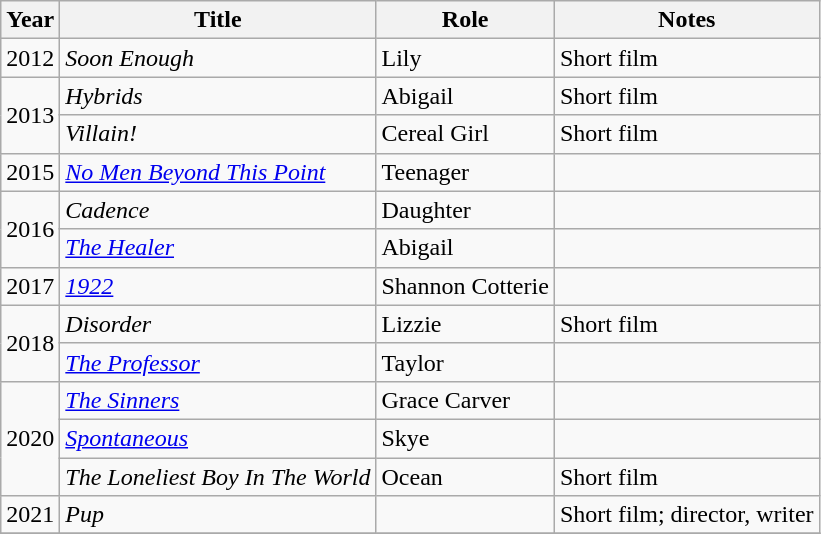<table class="wikitable">
<tr>
<th>Year</th>
<th>Title</th>
<th>Role</th>
<th>Notes</th>
</tr>
<tr>
<td>2012</td>
<td><em>Soon Enough</em></td>
<td>Lily</td>
<td>Short film</td>
</tr>
<tr>
<td rowspan=2>2013</td>
<td><em>Hybrids</em></td>
<td>Abigail</td>
<td>Short film</td>
</tr>
<tr>
<td><em>Villain!</em></td>
<td>Cereal Girl</td>
<td>Short film</td>
</tr>
<tr>
<td>2015</td>
<td><em><a href='#'>No Men Beyond This Point</a></em></td>
<td>Teenager</td>
<td></td>
</tr>
<tr>
<td rowspan="2">2016</td>
<td><em>Cadence</em></td>
<td>Daughter</td>
<td></td>
</tr>
<tr>
<td><em><a href='#'>The Healer</a></em></td>
<td>Abigail</td>
<td></td>
</tr>
<tr>
<td>2017</td>
<td><em><a href='#'>1922</a></em></td>
<td>Shannon Cotterie</td>
<td></td>
</tr>
<tr>
<td rowspan=2>2018</td>
<td><em>Disorder</em></td>
<td>Lizzie</td>
<td>Short film</td>
</tr>
<tr>
<td><em><a href='#'>The Professor</a></em></td>
<td>Taylor</td>
<td></td>
</tr>
<tr>
<td rowspan=3>2020</td>
<td><em><a href='#'>The Sinners</a></em></td>
<td>Grace Carver</td>
<td></td>
</tr>
<tr>
<td><em><a href='#'>Spontaneous</a></em></td>
<td>Skye</td>
<td></td>
</tr>
<tr>
<td><em>The Loneliest Boy In The World</em></td>
<td>Ocean</td>
<td>Short film</td>
</tr>
<tr>
<td>2021</td>
<td><em>Pup</em></td>
<td></td>
<td>Short film; director, writer</td>
</tr>
<tr>
</tr>
</table>
